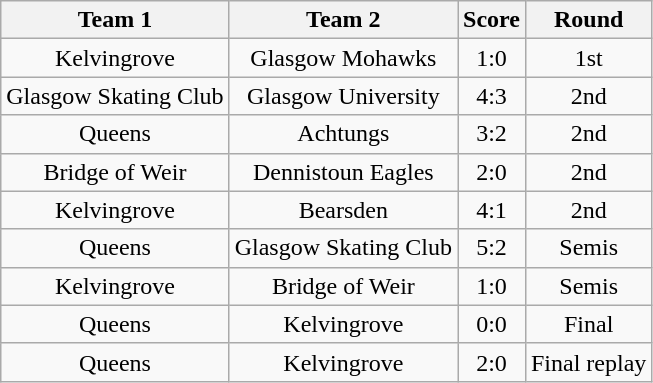<table class="wikitable" style="text-align:center;">
<tr>
<th>Team 1</th>
<th>Team 2</th>
<th>Score</th>
<th>Round</th>
</tr>
<tr>
<td>Kelvingrove</td>
<td>Glasgow Mohawks</td>
<td>1:0</td>
<td>1st</td>
</tr>
<tr>
<td>Glasgow Skating Club</td>
<td>Glasgow University</td>
<td>4:3</td>
<td>2nd</td>
</tr>
<tr>
<td>Queens</td>
<td>Achtungs</td>
<td>3:2</td>
<td>2nd</td>
</tr>
<tr>
<td>Bridge of Weir</td>
<td>Dennistoun Eagles</td>
<td>2:0</td>
<td>2nd</td>
</tr>
<tr>
<td>Kelvingrove</td>
<td>Bearsden</td>
<td>4:1</td>
<td>2nd</td>
</tr>
<tr>
<td>Queens</td>
<td>Glasgow Skating Club</td>
<td>5:2</td>
<td>Semis</td>
</tr>
<tr>
<td>Kelvingrove</td>
<td>Bridge of Weir</td>
<td>1:0</td>
<td>Semis</td>
</tr>
<tr>
<td>Queens</td>
<td>Kelvingrove</td>
<td>0:0</td>
<td>Final</td>
</tr>
<tr>
<td>Queens</td>
<td>Kelvingrove</td>
<td>2:0</td>
<td>Final replay</td>
</tr>
</table>
